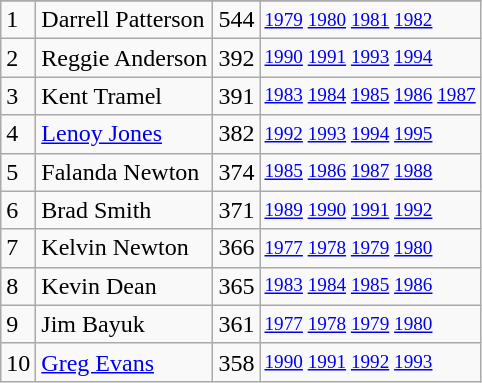<table class="wikitable">
<tr>
</tr>
<tr>
<td>1</td>
<td>Darrell Patterson</td>
<td>544</td>
<td style="font-size:80%;"><a href='#'>1979</a> <a href='#'>1980</a> <a href='#'>1981</a> <a href='#'>1982</a></td>
</tr>
<tr>
<td>2</td>
<td>Reggie Anderson</td>
<td>392</td>
<td style="font-size:80%;"><a href='#'>1990</a> <a href='#'>1991</a> <a href='#'>1993</a> <a href='#'>1994</a></td>
</tr>
<tr>
<td>3</td>
<td>Kent Tramel</td>
<td>391</td>
<td style="font-size:80%;"><a href='#'>1983</a> <a href='#'>1984</a> <a href='#'>1985</a> <a href='#'>1986</a> <a href='#'>1987</a></td>
</tr>
<tr>
<td>4</td>
<td><a href='#'>Lenoy Jones</a></td>
<td>382</td>
<td style="font-size:80%;"><a href='#'>1992</a> <a href='#'>1993</a> <a href='#'>1994</a> <a href='#'>1995</a></td>
</tr>
<tr>
<td>5</td>
<td>Falanda Newton</td>
<td>374</td>
<td style="font-size:80%;"><a href='#'>1985</a> <a href='#'>1986</a> <a href='#'>1987</a> <a href='#'>1988</a></td>
</tr>
<tr>
<td>6</td>
<td>Brad Smith</td>
<td>371</td>
<td style="font-size:80%;"><a href='#'>1989</a> <a href='#'>1990</a> <a href='#'>1991</a> <a href='#'>1992</a></td>
</tr>
<tr>
<td>7</td>
<td>Kelvin Newton</td>
<td>366</td>
<td style="font-size:80%;"><a href='#'>1977</a> <a href='#'>1978</a> <a href='#'>1979</a> <a href='#'>1980</a></td>
</tr>
<tr>
<td>8</td>
<td>Kevin Dean</td>
<td>365</td>
<td style="font-size:80%;"><a href='#'>1983</a> <a href='#'>1984</a> <a href='#'>1985</a> <a href='#'>1986</a></td>
</tr>
<tr>
<td>9</td>
<td>Jim Bayuk</td>
<td>361</td>
<td style="font-size:80%;"><a href='#'>1977</a> <a href='#'>1978</a> <a href='#'>1979</a> <a href='#'>1980</a></td>
</tr>
<tr>
<td>10</td>
<td><a href='#'>Greg Evans</a></td>
<td>358</td>
<td style="font-size:80%;"><a href='#'>1990</a> <a href='#'>1991</a> <a href='#'>1992</a> <a href='#'>1993</a></td>
</tr>
</table>
